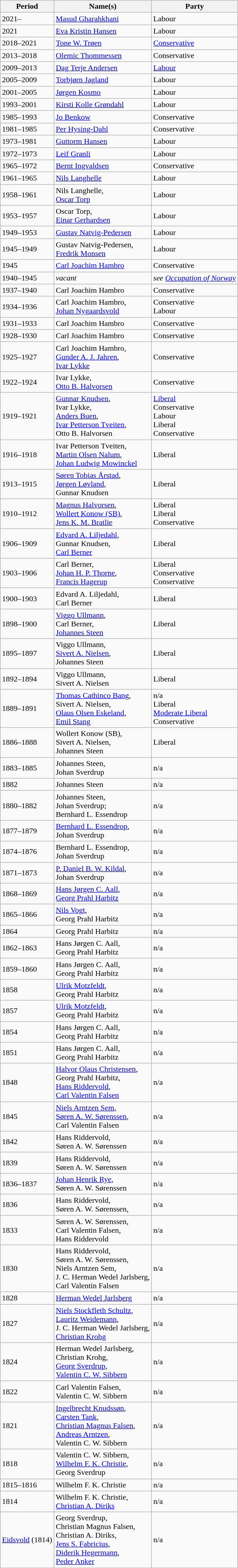<table class="wikitable sortable">
<tr>
<th>Period</th>
<th>Name(s)</th>
<th>Party</th>
</tr>
<tr>
<td>2021–</td>
<td><a href='#'>Masud Gharahkhani</a></td>
<td>Labour</td>
</tr>
<tr>
<td>2021</td>
<td><a href='#'>Eva Kristin Hansen</a></td>
<td>Labour</td>
</tr>
<tr>
<td>2018–2021</td>
<td><a href='#'>Tone W. Trøen</a></td>
<td><a href='#'>Conservative</a></td>
</tr>
<tr>
<td>2013–2018</td>
<td><a href='#'>Olemic Thommessen</a></td>
<td>Conservative</td>
</tr>
<tr>
<td>2009–2013</td>
<td><a href='#'>Dag Terje Andersen</a></td>
<td><a href='#'>Labour</a></td>
</tr>
<tr>
<td>2005–2009</td>
<td><a href='#'>Torbjørn Jagland</a></td>
<td>Labour</td>
</tr>
<tr>
<td>2001–2005</td>
<td><a href='#'>Jørgen Kosmo</a></td>
<td>Labour</td>
</tr>
<tr>
<td>1993–2001</td>
<td><a href='#'>Kirsti Kolle Grøndahl</a></td>
<td>Labour</td>
</tr>
<tr>
<td>1985–1993</td>
<td><a href='#'>Jo Benkow</a></td>
<td>Conservative</td>
</tr>
<tr>
<td>1981–1985</td>
<td><a href='#'>Per Hysing-Dahl</a></td>
<td>Conservative</td>
</tr>
<tr>
<td>1973–1981</td>
<td><a href='#'>Guttorm Hansen</a></td>
<td>Labour</td>
</tr>
<tr>
<td>1972–1973</td>
<td><a href='#'>Leif Granli</a></td>
<td>Labour</td>
</tr>
<tr>
<td>1965–1972</td>
<td><a href='#'>Bernt Ingvaldsen</a></td>
<td>Conservative</td>
</tr>
<tr>
<td>1961–1965</td>
<td><a href='#'>Nils Langhelle</a></td>
<td>Labour</td>
</tr>
<tr>
<td>1958–1961</td>
<td>Nils Langhelle,<br> <a href='#'>Oscar Torp</a></td>
<td>Labour</td>
</tr>
<tr>
<td>1953–1957</td>
<td>Oscar Torp,<br> <a href='#'>Einar Gerhardsen</a></td>
<td>Labour</td>
</tr>
<tr>
<td>1949–1953</td>
<td><a href='#'>Gustav Natvig-Pedersen</a></td>
<td>Labour</td>
</tr>
<tr>
<td>1945–1949</td>
<td>Gustav Natvig-Pedersen,<br> <a href='#'>Fredrik Monsen</a></td>
<td>Labour</td>
</tr>
<tr>
<td>1945</td>
<td><a href='#'>Carl Joachim Hambro</a></td>
<td>Conservative</td>
</tr>
<tr>
<td>1940–1945</td>
<td><em>vacant</em></td>
<td><em>see <a href='#'>Occupation of Norway</a></em></td>
</tr>
<tr>
<td>1937–1940</td>
<td>Carl Joachim Hambro</td>
<td>Conservative</td>
</tr>
<tr>
<td>1934–1936</td>
<td>Carl Joachim Hambro,<br> <a href='#'>Johan Nygaardsvold</a></td>
<td>Conservative <br> Labour</td>
</tr>
<tr>
<td>1931–1933</td>
<td>Carl Joachim Hambro</td>
<td>Conservative</td>
</tr>
<tr>
<td>1928–1930</td>
<td>Carl Joachim Hambro</td>
<td>Conservative</td>
</tr>
<tr>
<td>1925–1927</td>
<td>Carl Joachim Hambro,<br> <a href='#'>Gunder A. J. Jahren</a>,<br> <a href='#'>Ivar Lykke</a></td>
<td>Conservative</td>
</tr>
<tr>
<td>1922–1924</td>
<td>Ivar Lykke,<br> <a href='#'>Otto B. Halvorsen</a></td>
<td>Conservative</td>
</tr>
<tr>
<td>1919–1921</td>
<td><a href='#'>Gunnar Knudsen</a>,<br> Ivar Lykke,<br> <a href='#'>Anders Buen</a>,<br> <a href='#'>Ivar Petterson Tveiten</a>,<br> Otto B. Halvorsen</td>
<td><a href='#'>Liberal</a><br> Conservative<br> Labour <br> Liberal <br>Conservative</td>
</tr>
<tr>
<td>1916–1918</td>
<td>Ivar Petterson Tveiten,<br> <a href='#'>Martin Olsen Nalum</a>,<br> <a href='#'>Johan Ludwig Mowinckel</a></td>
<td>Liberal</td>
</tr>
<tr>
<td>1913–1915</td>
<td><a href='#'>Søren Tobias Årstad</a>,<br> <a href='#'>Jørgen Løvland</a>,<br> Gunnar Knudsen</td>
<td>Liberal</td>
</tr>
<tr>
<td>1910–1912</td>
<td><a href='#'>Magnus Halvorsen</a>,<br> <a href='#'>Wollert Konow (SB)</a>,<br> <a href='#'>Jens K. M. Bratlie</a></td>
<td>Liberal <br> Liberal <br> Conservative</td>
</tr>
<tr>
<td>1906–1909</td>
<td><a href='#'>Edvard A. Liljedahl</a>,<br> Gunnar Knudsen,<br> <a href='#'>Carl Berner</a></td>
<td>Liberal</td>
</tr>
<tr>
<td>1903–1906</td>
<td>Carl Berner,<br> <a href='#'>Johan H. P. Thorne</a>,<br> <a href='#'>Francis Hagerup</a></td>
<td>Liberal <br> Conservative<br> Conservative</td>
</tr>
<tr>
<td>1900–1903</td>
<td>Edvard A. Liljedahl,<br> Carl Berner</td>
<td>Liberal</td>
</tr>
<tr>
<td>1898–1900</td>
<td><a href='#'>Viggo Ullmann</a>,<br> Carl Berner,<br> <a href='#'>Johannes Steen</a></td>
<td>Liberal</td>
</tr>
<tr>
<td>1895–1897</td>
<td>Viggo Ullmann,<br> <a href='#'>Sivert A. Nielsen</a>,<br> Johannes Steen</td>
<td>Liberal</td>
</tr>
<tr>
<td>1892–1894</td>
<td>Viggo Ullmann,<br> Sivert A. Nielsen</td>
<td>Liberal</td>
</tr>
<tr>
<td>1889–1891</td>
<td><a href='#'>Thomas Cathinco Bang</a>,<br> Sivert A. Nielsen,<br> <a href='#'>Olaus Olsen Eskeland</a>,<br> <a href='#'>Emil Stang</a></td>
<td>n/a<br> Liberal  <br><a href='#'>Moderate Liberal</a><br>Conservative</td>
</tr>
<tr>
<td>1886–1888</td>
<td>Wollert Konow (SB),<br> Sivert A. Nielsen,<br> Johannes Steen</td>
<td>Liberal</td>
</tr>
<tr>
<td>1883–1885</td>
<td>Johannes Steen,<br> Johan Sverdrup</td>
<td>n/a</td>
</tr>
<tr>
<td>1882</td>
<td>Johannes Steen</td>
<td>n/a</td>
</tr>
<tr>
<td>1880–1882</td>
<td>Johannes Steen,<br> Johan Sverdrup;<br> Bernhard L. Essendrop</td>
<td>n/a</td>
</tr>
<tr>
<td>1877–1879</td>
<td><a href='#'>Bernhard L. Essendrop</a>,<br> Johan Sverdrup</td>
<td>n/a</td>
</tr>
<tr>
<td>1874–1876</td>
<td>Bernhard L. Essendrop,<br> Johan Sverdrup</td>
<td>n/a</td>
</tr>
<tr>
<td>1871–1873</td>
<td><a href='#'>P. Daniel B. W. Kildal</a>,<br> Johan Sverdrup</td>
<td>n/a</td>
</tr>
<tr>
<td>1868–1869</td>
<td><a href='#'>Hans Jørgen C. Aall</a>,<br> <a href='#'>Georg Prahl Harbitz</a></td>
<td>n/a</td>
</tr>
<tr>
<td>1865–1866</td>
<td><a href='#'>Nils Vogt</a>,<br> Georg Prahl Harbitz</td>
<td>n/a</td>
</tr>
<tr>
<td>1864</td>
<td>Georg Prahl Harbitz</td>
<td>n/a</td>
</tr>
<tr>
<td>1862–1863</td>
<td>Hans Jørgen C. Aall,<br> Georg Prahl Harbitz</td>
<td>n/a</td>
</tr>
<tr>
<td>1859–1860</td>
<td>Hans Jørgen C. Aall,<br> Georg Prahl Harbitz</td>
<td>n/a</td>
</tr>
<tr>
<td>1858</td>
<td><a href='#'>Ulrik Motzfeldt</a>,<br> Georg Prahl Harbitz</td>
<td>n/a</td>
</tr>
<tr>
<td>1857</td>
<td><a href='#'>Ulrik Motzfeldt</a>,<br> Georg Prahl Harbitz</td>
<td>n/a</td>
</tr>
<tr>
<td>1854</td>
<td>Hans Jørgen C. Aall,<br> Georg Prahl Harbitz</td>
<td>n/a</td>
</tr>
<tr>
<td>1851</td>
<td>Hans Jørgen C. Aall,<br> Georg Prahl Harbitz</td>
<td>n/a</td>
</tr>
<tr>
<td>1848</td>
<td><a href='#'>Halvor Olaus Christensen</a>,<br> Georg Prahl Harbitz,<br> <a href='#'>Hans Riddervold</a>,<br> <a href='#'>Carl Valentin Falsen</a></td>
<td>n/a</td>
</tr>
<tr>
<td>1845</td>
<td><a href='#'>Niels Arntzen Sem</a>,<br> <a href='#'>Søren A. W. Sørenssen</a>,<br> Carl Valentin Falsen</td>
<td>n/a</td>
</tr>
<tr>
<td>1842</td>
<td>Hans Riddervold,<br> Søren A. W. Sørenssen</td>
<td>n/a</td>
</tr>
<tr>
<td>1839</td>
<td>Hans Riddervold,<br> Søren A. W. Sørenssen</td>
<td>n/a</td>
</tr>
<tr>
<td>1836–1837</td>
<td><a href='#'>Johan Henrik Rye</a>,<br> Søren A. W. Sørenssen</td>
<td>n/a</td>
</tr>
<tr>
<td>1836</td>
<td>Hans Riddervold,<br> Søren A. W. Sørenssen,</td>
<td>n/a</td>
</tr>
<tr>
<td>1833</td>
<td>Søren A. W. Sørenssen,<br> Carl Valentin Falsen,<br> Hans Riddervold</td>
<td>n/a</td>
</tr>
<tr>
<td>1830</td>
<td>Hans Riddervold,<br> Søren A. W. Sørenssen,<br> Niels Arntzen Sem,<br> J. C. Herman Wedel Jarlsberg,<br> Carl Valentin Falsen</td>
<td>n/a</td>
</tr>
<tr>
<td>1828</td>
<td><a href='#'>Herman Wedel Jarlsberg</a></td>
<td>n/a</td>
</tr>
<tr>
<td>1827</td>
<td><a href='#'>Niels Stockfleth Schultz</a>,<br> <a href='#'>Lauritz Weidemann</a>,<br> J. C. Herman Wedel Jarlsberg,<br> <a href='#'>Christian Krohg</a></td>
<td>n/a</td>
</tr>
<tr>
<td>1824</td>
<td>Herman Wedel Jarlsberg,<br> Christian Krohg,<br> <a href='#'>Georg Sverdrup</a>,<br> <a href='#'>Valentin C. W. Sibbern</a><br></td>
<td>n/a</td>
</tr>
<tr>
<td>1822</td>
<td>Carl Valentin Falsen,<br> Valentin C. W. Sibbern</td>
<td>n/a</td>
</tr>
<tr>
<td>1821</td>
<td><a href='#'>Ingelbrecht Knudssøn</a>,<br> <a href='#'>Carsten Tank</a>,<br> <a href='#'>Christian Magnus Falsen</a>,<br> <a href='#'>Andreas Arntzen</a>,<br> Valentin C. W. Sibbern</td>
<td>n/a</td>
</tr>
<tr>
<td>1818</td>
<td>Valentin C. W. Sibbern,<br> <a href='#'>Wilhelm F. K. Christie</a>,<br> Georg Sverdrup</td>
<td>n/a</td>
</tr>
<tr>
<td>1815–1816</td>
<td>Wilhelm F. K. Christie</td>
<td>n/a</td>
</tr>
<tr>
<td>1814</td>
<td>Wilhelm F. K. Christie,<br> <a href='#'>Christian A. Diriks</a></td>
<td>n/a</td>
</tr>
<tr>
<td><a href='#'>Eidsvold</a> (1814)</td>
<td>Georg Sverdrup,<br> Christian Magnus Falsen,<br> Christian A. Diriks,<br> <a href='#'>Jens S. Fabricius</a>,<br> <a href='#'>Diderik Hegermann</a>,<br> <a href='#'>Peder Anker</a></td>
<td>n/a</td>
</tr>
</table>
